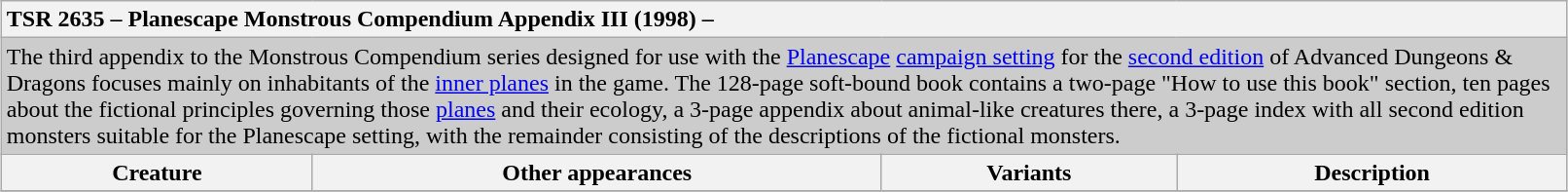<table class="wikitable collapsible" style="margin:15px; width:85%;">
<tr>
<th colspan="5" style="text-align:left">TSR 2635 – Planescape Monstrous Compendium Appendix III (1998) – </th>
</tr>
<tr style="background:#ccc;">
<td colspan="5">The third appendix to the Monstrous Compendium series designed for use with the <a href='#'>Planescape</a> <a href='#'>campaign setting</a> for the <a href='#'>second edition</a> of Advanced Dungeons & Dragons focuses mainly on inhabitants of the <a href='#'>inner planes</a> in the game. The 128-page soft-bound book contains a two-page "How to use this book" section, ten pages about the fictional principles governing those <a href='#'>planes</a> and their ecology, a 3-page appendix about animal-like creatures there, a 3-page index with all second edition monsters suitable for the Planescape setting, with the remainder consisting of the descriptions of the fictional monsters.</td>
</tr>
<tr>
<th>Creature</th>
<th>Other appearances</th>
<th>Variants</th>
<th>Description</th>
</tr>
<tr>
</tr>
</table>
